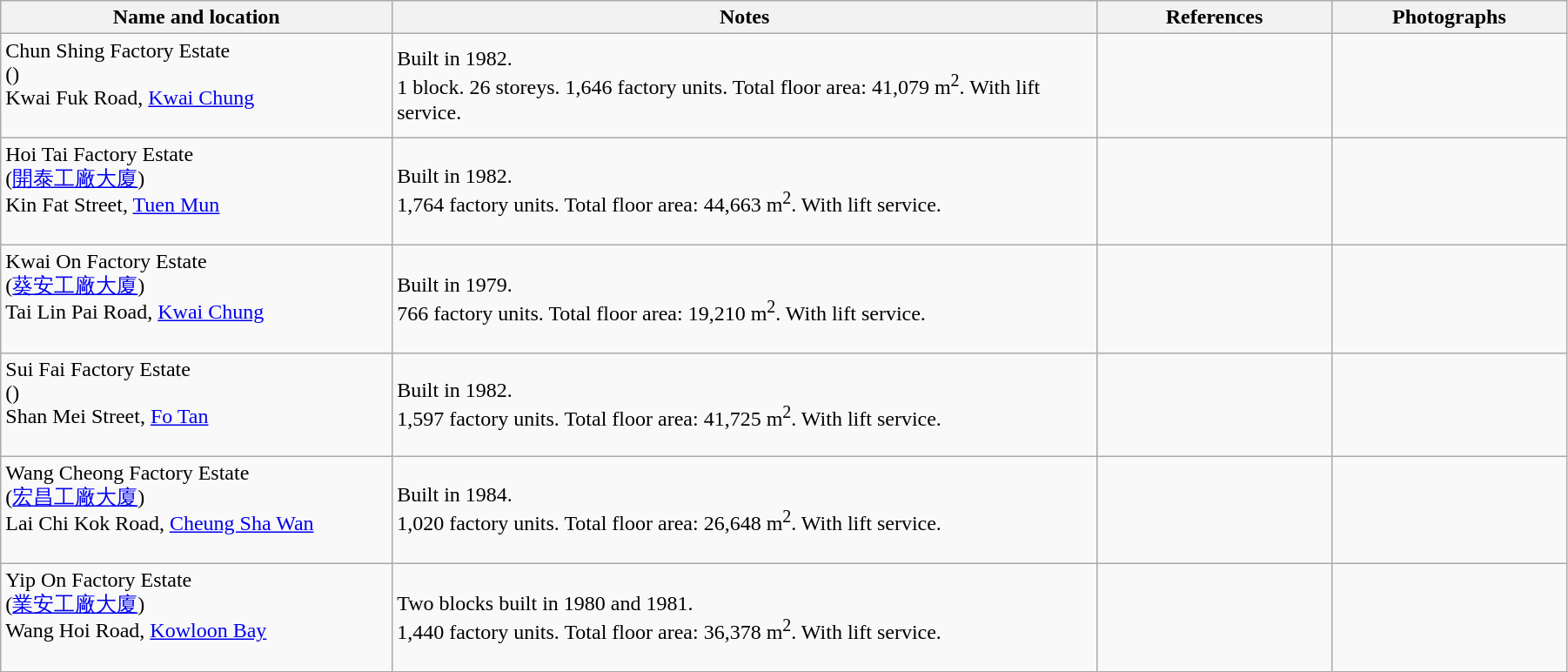<table class="wikitable sortable" style="width:95%">
<tr>
<th width="25%">Name and location</th>
<th width="45%">Notes</th>
<th width="15%">References</th>
<th width="15%">Photographs</th>
</tr>
<tr>
<td>Chun Shing Factory Estate<br>()<br>Kwai Fuk Road, <a href='#'>Kwai Chung</a><br><br></td>
<td>Built in 1982.<br>1 block. 26 storeys. 1,646 factory units. Total floor area: 41,079 m<sup>2</sup>. With lift service.</td>
<td></td>
<td></td>
</tr>
<tr>
<td>Hoi Tai Factory Estate<br>(<a href='#'>開泰工廠大廈</a>)<br>Kin Fat Street, <a href='#'>Tuen Mun</a><br><br></td>
<td>Built in 1982.<br>1,764 factory units. Total floor area: 44,663 m<sup>2</sup>. With lift service.</td>
<td></td>
<td></td>
</tr>
<tr>
<td>Kwai On Factory Estate<br>(<a href='#'>葵安工廠大廈</a>)<br>Tai Lin Pai Road, <a href='#'>Kwai Chung</a><br><br></td>
<td>Built in 1979.<br>766 factory units. Total floor area: 19,210 m<sup>2</sup>. With lift service.</td>
<td></td>
<td></td>
</tr>
<tr>
<td>Sui Fai Factory Estate<br>()<br>Shan Mei Street, <a href='#'>Fo Tan</a><br><br></td>
<td>Built in 1982.<br>1,597 factory units. Total floor area: 41,725 m<sup>2</sup>. With lift service.</td>
<td></td>
<td></td>
</tr>
<tr>
<td>Wang Cheong Factory Estate<br>(<a href='#'>宏昌工廠大廈</a>)<br>Lai Chi Kok Road, <a href='#'>Cheung Sha Wan</a><br><br></td>
<td>Built in 1984.<br>1,020 factory units. Total floor area: 26,648 m<sup>2</sup>. With lift service.</td>
<td></td>
<td></td>
</tr>
<tr>
<td>Yip On Factory Estate<br>(<a href='#'>業安工廠大廈</a>)<br>Wang Hoi Road, <a href='#'>Kowloon Bay</a><br><br></td>
<td>Two blocks built in 1980 and 1981.<br>1,440 factory units. Total floor area: 36,378 m<sup>2</sup>. With lift service.</td>
<td></td>
<td></td>
</tr>
</table>
